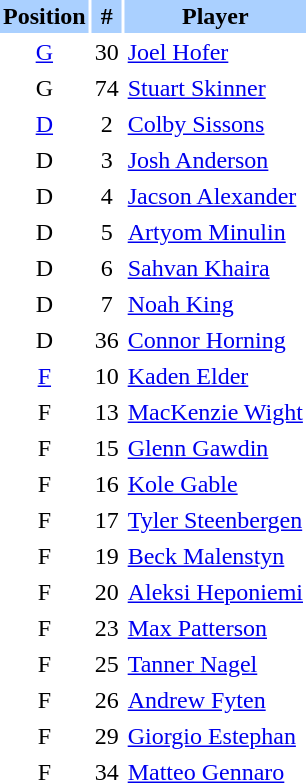<table border="0" cellspacing="2" cellpadding="2">
<tr bgcolor=AAD0FF>
<th>Position</th>
<th>#</th>
<th>Player</th>
</tr>
<tr>
<td style="text-align:center;"><a href='#'>G</a></td>
<td style="text-align:center;">30</td>
<td><a href='#'>Joel Hofer</a></td>
</tr>
<tr>
<td style="text-align:center;">G</td>
<td style="text-align:center;">74</td>
<td><a href='#'>Stuart Skinner</a></td>
</tr>
<tr>
<td style="text-align:center;"><a href='#'>D</a></td>
<td style="text-align:center;">2</td>
<td><a href='#'>Colby Sissons</a></td>
</tr>
<tr>
<td style="text-align:center;">D</td>
<td style="text-align:center;">3</td>
<td><a href='#'>Josh Anderson</a></td>
</tr>
<tr>
<td style="text-align:center;">D</td>
<td style="text-align:center;">4</td>
<td><a href='#'>Jacson Alexander</a></td>
</tr>
<tr>
<td style="text-align:center;">D</td>
<td style="text-align:center;">5</td>
<td><a href='#'>Artyom Minulin</a></td>
</tr>
<tr>
<td style="text-align:center;">D</td>
<td style="text-align:center;">6</td>
<td><a href='#'>Sahvan Khaira</a></td>
</tr>
<tr>
<td style="text-align:center;">D</td>
<td style="text-align:center;">7</td>
<td><a href='#'>Noah King</a></td>
</tr>
<tr>
<td style="text-align:center;">D</td>
<td style="text-align:center;">36</td>
<td><a href='#'>Connor Horning</a></td>
</tr>
<tr>
<td style="text-align:center;"><a href='#'>F</a></td>
<td style="text-align:center;">10</td>
<td><a href='#'>Kaden Elder</a></td>
</tr>
<tr>
<td style="text-align:center;">F</td>
<td style="text-align:center;">13</td>
<td><a href='#'>MacKenzie Wight</a></td>
</tr>
<tr>
<td style="text-align:center;">F</td>
<td style="text-align:center;">15</td>
<td><a href='#'>Glenn Gawdin</a></td>
</tr>
<tr>
<td style="text-align:center;">F</td>
<td style="text-align:center;">16</td>
<td><a href='#'>Kole Gable</a></td>
</tr>
<tr>
<td style="text-align:center;">F</td>
<td style="text-align:center;">17</td>
<td><a href='#'>Tyler Steenbergen</a></td>
</tr>
<tr>
<td style="text-align:center;">F</td>
<td style="text-align:center;">19</td>
<td><a href='#'>Beck Malenstyn</a></td>
</tr>
<tr>
<td style="text-align:center;">F</td>
<td style="text-align:center;">20</td>
<td><a href='#'>Aleksi Heponiemi</a></td>
</tr>
<tr>
<td style="text-align:center;">F</td>
<td style="text-align:center;">23</td>
<td><a href='#'>Max Patterson</a></td>
</tr>
<tr>
<td style="text-align:center;">F</td>
<td style="text-align:center;">25</td>
<td><a href='#'>Tanner Nagel</a></td>
</tr>
<tr>
<td style="text-align:center;">F</td>
<td style="text-align:center;">26</td>
<td><a href='#'>Andrew Fyten</a></td>
</tr>
<tr>
<td style="text-align:center;">F</td>
<td style="text-align:center;">29</td>
<td><a href='#'>Giorgio Estephan</a></td>
</tr>
<tr>
<td style="text-align:center;">F</td>
<td style="text-align:center;">34</td>
<td><a href='#'>Matteo Gennaro</a></td>
</tr>
</table>
